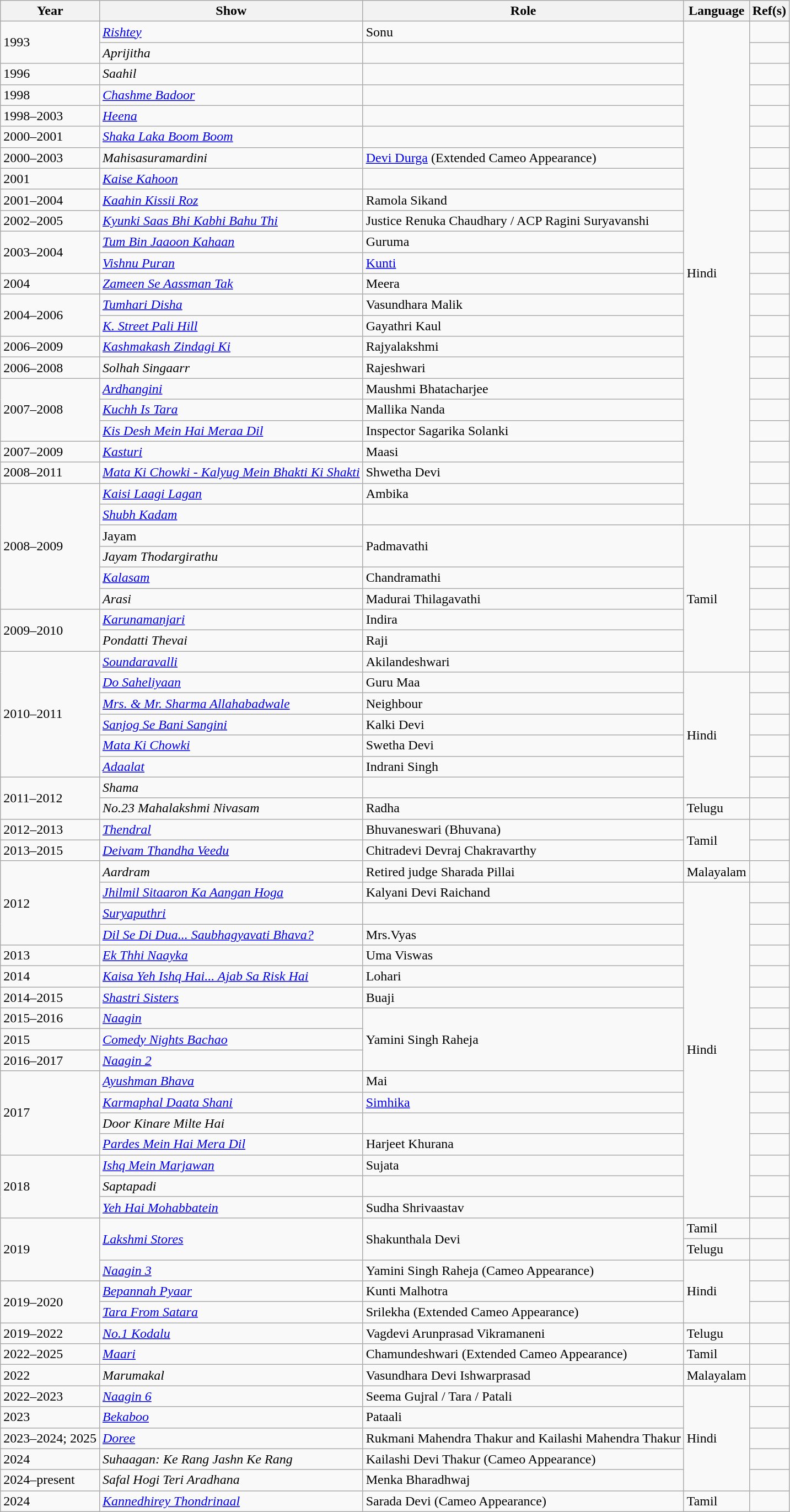<table class="wikitable sortable">
<tr>
<th>Year</th>
<th>Show</th>
<th>Role</th>
<th>Language</th>
<th>Ref(s)</th>
</tr>
<tr>
<td rowspan="2">1993</td>
<td><em><a href='#'>Rishtey</a></em></td>
<td>Sonu</td>
<td rowspan="24">Hindi</td>
<td></td>
</tr>
<tr>
<td><em>Aprijitha</em></td>
<td></td>
<td></td>
</tr>
<tr>
<td>1996</td>
<td><em>Saahil</em></td>
<td></td>
<td></td>
</tr>
<tr>
<td>1998</td>
<td><em><a href='#'>Chashme Badoor</a></em></td>
<td></td>
<td></td>
</tr>
<tr>
<td>1998–2003</td>
<td><em><a href='#'>Heena</a></em></td>
<td></td>
<td></td>
</tr>
<tr>
<td>2000–2001</td>
<td><em><a href='#'>Shaka Laka Boom Boom</a></em></td>
<td></td>
<td></td>
</tr>
<tr>
<td>2000–2003</td>
<td><em>Mahisasuramardini</em></td>
<td><a href='#'>Devi Durga</a> (Extended Cameo Appearance)</td>
<td></td>
</tr>
<tr>
<td>2001</td>
<td><em><a href='#'>Kaise Kahoon</a></em></td>
<td></td>
<td></td>
</tr>
<tr>
<td>2001–2004</td>
<td><em><a href='#'>Kaahin Kissii Roz</a></em></td>
<td>Ramola Sikand</td>
<td></td>
</tr>
<tr>
<td>2002–2005</td>
<td><em><a href='#'>Kyunki Saas Bhi Kabhi Bahu Thi</a></em></td>
<td>Justice Renuka Chaudhary / ACP Ragini Suryavanshi</td>
<td></td>
</tr>
<tr>
<td rowspan="2">2003–2004</td>
<td><em><a href='#'>Tum Bin Jaaoon Kahaan</a></em></td>
<td>Guruma</td>
<td></td>
</tr>
<tr>
<td><em><a href='#'>Vishnu Puran</a></em></td>
<td><a href='#'>Kunti</a></td>
<td></td>
</tr>
<tr>
<td>2004</td>
<td><em><a href='#'>Zameen Se Aassman Tak</a></em></td>
<td>Meera</td>
<td></td>
</tr>
<tr>
<td rowspan="2">2004–2006</td>
<td><em><a href='#'>Tumhari Disha</a></em></td>
<td>Vasundhara Malik</td>
<td></td>
</tr>
<tr>
<td><em><a href='#'>K. Street Pali Hill</a></em></td>
<td>Gayathri Kaul</td>
<td></td>
</tr>
<tr>
<td>2006–2009</td>
<td><em><a href='#'>Kashmakash Zindagi Ki</a></em></td>
<td>Rajyalakshmi</td>
<td></td>
</tr>
<tr>
<td>2006–2008</td>
<td><em>Solhah Singaarr</em></td>
<td>Rajeshwari</td>
<td></td>
</tr>
<tr>
<td rowspan="3">2007–2008</td>
<td><em><a href='#'>Ardhangini</a></em></td>
<td>Maushmi Bhatacharjee</td>
<td></td>
</tr>
<tr>
<td><em><a href='#'>Kuchh Is Tara</a></em></td>
<td>Mallika Nanda</td>
<td></td>
</tr>
<tr>
<td><em><a href='#'>Kis Desh Mein Hai Meraa Dil</a></em></td>
<td>Inspector Sagarika Solanki</td>
<td></td>
</tr>
<tr>
<td>2007–2009</td>
<td><em><a href='#'>Kasturi</a></em></td>
<td>Maasi</td>
<td></td>
</tr>
<tr>
<td>2008–2011</td>
<td><em><a href='#'>Mata Ki Chowki - Kalyug Mein Bhakti Ki Shakti</a></em></td>
<td>Shwetha Devi</td>
<td></td>
</tr>
<tr>
<td rowspan="6">2008–2009</td>
<td><em><a href='#'>Kaisi Laagi Lagan</a></em></td>
<td>Ambika</td>
<td></td>
</tr>
<tr>
<td><em><a href='#'>Shubh Kadam</a></em></td>
<td></td>
<td></td>
</tr>
<tr>
<td>Jayam</td>
<td rowspan="2">Padmavathi</td>
<td rowspan="7">Tamil</td>
<td></td>
</tr>
<tr>
<td><em>Jayam Thodargirathu</em></td>
<td></td>
</tr>
<tr>
<td><em><a href='#'>Kalasam</a></em></td>
<td>Chandramathi</td>
<td></td>
</tr>
<tr>
<td><em>Arasi</em></td>
<td>Madurai Thilagavathi</td>
<td></td>
</tr>
<tr>
<td rowspan="2">2009–2010</td>
<td><em><a href='#'>Karunamanjari</a></em></td>
<td>Indira</td>
<td></td>
</tr>
<tr>
<td><em>Pondatti Thevai</em></td>
<td>Raji</td>
<td></td>
</tr>
<tr>
<td rowspan="6">2010–2011</td>
<td><em><a href='#'>Soundaravalli</a></em></td>
<td>Akilandeshwari</td>
<td></td>
</tr>
<tr>
<td><a href='#'><em>Do Saheliyaan</em></a></td>
<td>Guru Maa</td>
<td rowspan="6">Hindi</td>
<td></td>
</tr>
<tr>
<td><em><a href='#'>Mrs. & Mr. Sharma Allahabadwale</a></em></td>
<td>Neighbour</td>
<td></td>
</tr>
<tr>
<td><em><a href='#'>Sanjog Se Bani Sangini</a></em></td>
<td>Kalki Devi</td>
<td></td>
</tr>
<tr>
<td><em><a href='#'>Mata Ki Chowki</a></em></td>
<td>Swetha Devi</td>
<td></td>
</tr>
<tr>
<td><em><a href='#'>Adaalat</a></em></td>
<td>Indrani Singh</td>
<td></td>
</tr>
<tr>
<td rowspan="2">2011–2012</td>
<td><em>Shama</em></td>
<td></td>
<td></td>
</tr>
<tr>
<td><em>No.23 Mahalakshmi Nivasam</em></td>
<td>Radha</td>
<td>Telugu</td>
<td></td>
</tr>
<tr>
<td>2012–2013</td>
<td><em><a href='#'>Thendral</a></em></td>
<td>Bhuvaneswari (Bhuvana)</td>
<td rowspan="2">Tamil</td>
<td></td>
</tr>
<tr>
<td>2013–2015</td>
<td><em><a href='#'>Deivam Thandha Veedu</a></em></td>
<td>Chitradevi Devraj Chakravarthy</td>
<td></td>
</tr>
<tr>
<td rowspan="4">2012</td>
<td><em>Aardram</em></td>
<td>Retired judge Sharada Pillai</td>
<td>Malayalam</td>
<td></td>
</tr>
<tr>
<td><em><a href='#'>Jhilmil Sitaaron Ka Aangan Hoga</a></em></td>
<td>Kalyani Devi Raichand</td>
<td rowspan="16">Hindi</td>
<td></td>
</tr>
<tr>
<td><em><a href='#'>Suryaputhri</a></em></td>
<td></td>
<td></td>
</tr>
<tr>
<td><em><a href='#'>Dil Se Di Dua... Saubhagyavati Bhava?</a></em></td>
<td>Mrs.Vyas</td>
<td></td>
</tr>
<tr>
<td>2013</td>
<td><em><a href='#'>Ek Thhi Naayka</a></em></td>
<td>Uma Viswas</td>
<td></td>
</tr>
<tr>
<td>2014</td>
<td><em><a href='#'>Kaisa Yeh Ishq Hai... Ajab Sa Risk Hai</a></em></td>
<td>Lohari</td>
<td></td>
</tr>
<tr>
<td>2014–2015</td>
<td><em><a href='#'>Shastri Sisters</a></em></td>
<td>Buaji</td>
<td></td>
</tr>
<tr>
<td>2015–2016</td>
<td><em><a href='#'>Naagin</a></em></td>
<td rowspan="3">Yamini Singh Raheja</td>
<td></td>
</tr>
<tr>
<td>2015</td>
<td><em><a href='#'>Comedy Nights Bachao</a></em></td>
<td></td>
</tr>
<tr>
<td>2016–2017</td>
<td><em><a href='#'>Naagin 2</a></em></td>
<td></td>
</tr>
<tr>
<td rowspan="4">2017</td>
<td><em><a href='#'>Ayushman Bhava</a></em></td>
<td>Mai</td>
<td></td>
</tr>
<tr>
<td><em><a href='#'>Karmaphal Daata Shani</a></em></td>
<td><a href='#'>Simhika</a></td>
<td></td>
</tr>
<tr>
<td><em>Door Kinare Milte Hai</em></td>
<td></td>
<td></td>
</tr>
<tr>
<td><em><a href='#'>Pardes Mein Hai Mera Dil</a></em></td>
<td>Harjeet Khurana</td>
<td></td>
</tr>
<tr>
<td rowspan="3">2018</td>
<td><em><a href='#'>Ishq Mein Marjawan</a></em></td>
<td>Sujata</td>
<td></td>
</tr>
<tr>
<td><em>Saptapadi</em></td>
<td></td>
<td></td>
</tr>
<tr>
<td><em><a href='#'>Yeh Hai Mohabbatein</a></em></td>
<td>Sudha Shrivaastav</td>
<td></td>
</tr>
<tr>
<td rowspan="3">2019</td>
<td rowspan="2"><em><a href='#'>Lakshmi Stores</a></em></td>
<td rowspan="2">Shakunthala Devi</td>
<td>Tamil</td>
<td></td>
</tr>
<tr>
<td>Telugu</td>
<td></td>
</tr>
<tr>
<td><em><a href='#'>Naagin 3</a></em></td>
<td>Yamini Singh Raheja (Cameo Appearance)</td>
<td rowspan="3">Hindi</td>
<td></td>
</tr>
<tr>
<td rowspan="2">2019–2020</td>
<td><em><a href='#'>Bepannah Pyaar</a></em></td>
<td>Kunti Malhotra</td>
<td></td>
</tr>
<tr>
<td><em><a href='#'>Tara From Satara</a></em></td>
<td>Srilekha (Extended Cameo Appearance)</td>
<td></td>
</tr>
<tr>
<td>2019–2022</td>
<td><em><a href='#'>No.1 Kodalu</a></em></td>
<td>Vagdevi Arunprasad Vikramaneni</td>
<td>Telugu</td>
<td></td>
</tr>
<tr>
<td>2022–2025</td>
<td><em><a href='#'>Maari</a></em></td>
<td>Chamundeshwari (Extended Cameo Appearance)</td>
<td>Tamil</td>
<td></td>
</tr>
<tr>
<td>2022</td>
<td><em>Marumakal</em></td>
<td>Vasundhara Devi Ishwarprasad</td>
<td>Malayalam</td>
<td></td>
</tr>
<tr>
<td>2022–2023</td>
<td><em><a href='#'>Naagin 6</a></em></td>
<td>Seema Gujral / Tara / Patali</td>
<td rowspan="5">Hindi</td>
<td></td>
</tr>
<tr>
<td>2023</td>
<td><em><a href='#'>Bekaboo</a></em></td>
<td>Pataali</td>
<td></td>
</tr>
<tr>
<td>2023–2024; 2025</td>
<td><em><a href='#'>Doree</a></em></td>
<td>Rukmani Mahendra Thakur and Kailashi Mahendra Thakur</td>
<td></td>
</tr>
<tr>
<td>2024</td>
<td><em>Suhaagan: Ke Rang Jashn Ke Rang</em></td>
<td>Kailashi Devi Thakur (Cameo Appearance)</td>
<td></td>
</tr>
<tr>
<td>2024–present</td>
<td><em>Safal Hogi Teri Aradhana</em></td>
<td>Menka Bharadhwaj</td>
<td></td>
</tr>
<tr>
<td>2024</td>
<td><em><a href='#'>Kannedhirey Thondrinaal</a></em></td>
<td>Sarada Devi (Cameo Appearance)</td>
<td>Tamil</td>
<td></td>
</tr>
</table>
